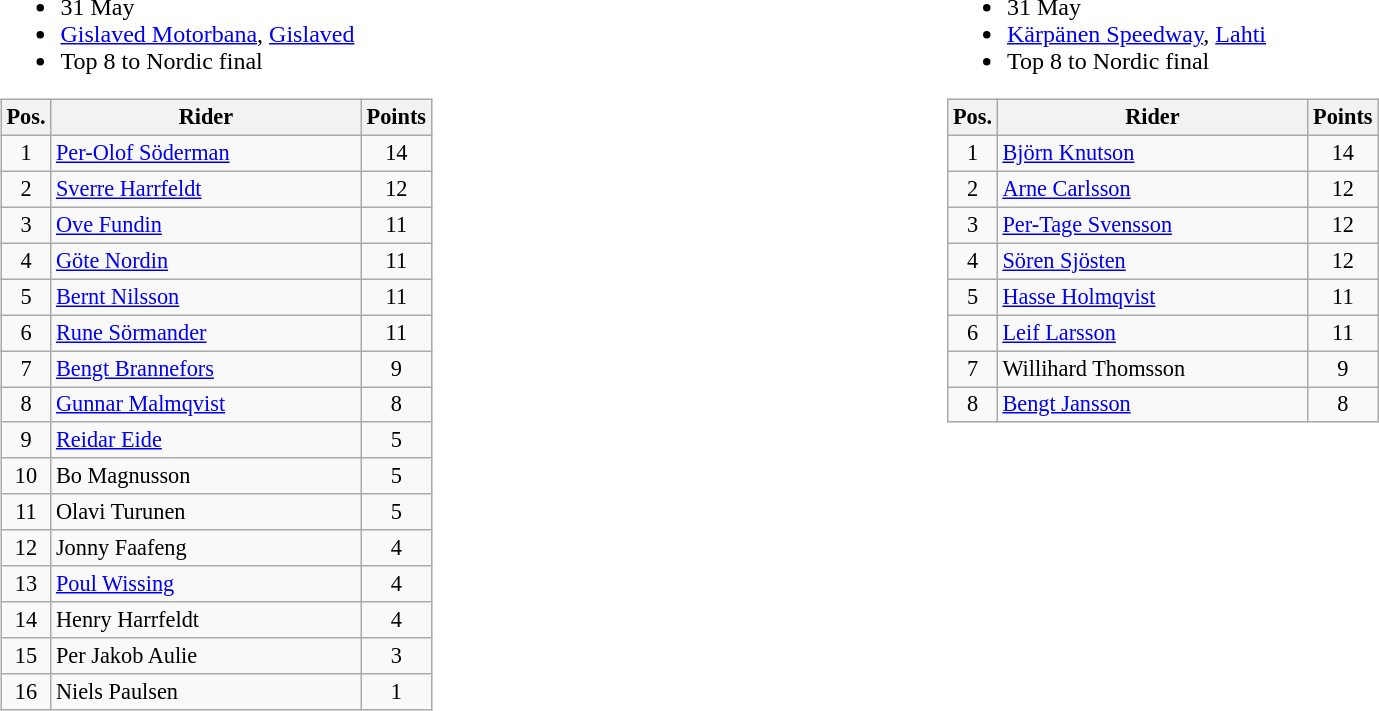<table width=100%>
<tr>
<td width=50% valign=top><br><ul><li>31 May</li><li> <a href='#'>Gislaved Motorbana</a>, <a href='#'>Gislaved</a></li><li>Top 8 to Nordic final</li></ul><table class=wikitable style="font-size:93%;">
<tr>
<th width=25px>Pos.</th>
<th width=200px>Rider</th>
<th width=40px>Points</th>
</tr>
<tr align=center >
<td>1</td>
<td align=left><a href='#'>Per-Olof Söderman</a></td>
<td>14</td>
</tr>
<tr align=center >
<td>2</td>
<td align=left><a href='#'>Sverre Harrfeldt</a></td>
<td>12</td>
</tr>
<tr align=center >
<td>3</td>
<td align=left><a href='#'>Ove Fundin</a></td>
<td>11</td>
</tr>
<tr align=center >
<td>4</td>
<td align=left><a href='#'>Göte Nordin</a></td>
<td>11</td>
</tr>
<tr align=center >
<td>5</td>
<td align=left><a href='#'>Bernt Nilsson</a></td>
<td>11</td>
</tr>
<tr align=center >
<td>6</td>
<td align=left><a href='#'>Rune Sörmander</a></td>
<td>11</td>
</tr>
<tr align=center >
<td>7</td>
<td align=left><a href='#'>Bengt Brannefors</a></td>
<td>9</td>
</tr>
<tr align=center >
<td>8</td>
<td align=left><a href='#'>Gunnar Malmqvist</a></td>
<td>8</td>
</tr>
<tr align=center>
<td>9</td>
<td align=left><a href='#'>Reidar Eide</a></td>
<td>5</td>
</tr>
<tr align=center>
<td>10</td>
<td align=left>Bo Magnusson</td>
<td>5</td>
</tr>
<tr align=center>
<td>11</td>
<td align=left>Olavi Turunen</td>
<td>5</td>
</tr>
<tr align=center>
<td>12</td>
<td align=left>Jonny Faafeng</td>
<td>4</td>
</tr>
<tr align=center>
<td>13</td>
<td align=left><a href='#'>Poul Wissing</a></td>
<td>4</td>
</tr>
<tr align=center>
<td>14</td>
<td align=left>Henry Harrfeldt</td>
<td>4</td>
</tr>
<tr align=center>
<td>15</td>
<td align=left>Per Jakob Aulie</td>
<td>3</td>
</tr>
<tr align=center>
<td>16</td>
<td align=left>Niels Paulsen</td>
<td>1</td>
</tr>
</table>
</td>
<td width=50% valign=top><br><ul><li>31 May</li><li> <a href='#'>Kärpänen Speedway</a>, <a href='#'>Lahti</a></li><li>Top 8 to Nordic final</li></ul><table class=wikitable style="font-size:93%;">
<tr>
<th width=25px>Pos.</th>
<th width=200px>Rider</th>
<th width=40px>Points</th>
</tr>
<tr align=center >
<td>1</td>
<td align=left><a href='#'>Björn Knutson</a></td>
<td>14</td>
</tr>
<tr align=center >
<td>2</td>
<td align=left><a href='#'>Arne Carlsson</a></td>
<td>12</td>
</tr>
<tr align=center >
<td>3</td>
<td align=left><a href='#'>Per-Tage Svensson</a></td>
<td>12</td>
</tr>
<tr align=center >
<td>4</td>
<td align=left><a href='#'>Sören Sjösten</a></td>
<td>12</td>
</tr>
<tr align=center >
<td>5</td>
<td align=left><a href='#'>Hasse Holmqvist</a></td>
<td>11</td>
</tr>
<tr align=center >
<td>6</td>
<td align=left><a href='#'>Leif Larsson</a></td>
<td>11</td>
</tr>
<tr align=center >
<td>7</td>
<td align=left>Willihard Thomsson</td>
<td>9</td>
</tr>
<tr align=center >
<td>8</td>
<td align=left><a href='#'>Bengt Jansson</a></td>
<td>8</td>
</tr>
</table>
</td>
</tr>
</table>
